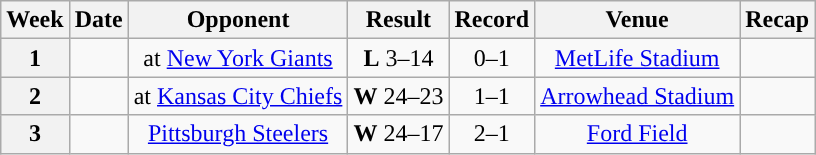<table class="wikitable" style="text-align:center">
<tr>
<th>Week</th>
<th>Date</th>
<th>Opponent</th>
<th>Result</th>
<th>Record</th>
<th>Venue</th>
<th>Recap</th>
</tr>
<tr>
<th>1</th>
<td></td>
<td>at <a href='#'>New York Giants</a></td>
<td><strong>L</strong> 3–14</td>
<td>0–1</td>
<td><a href='#'>MetLife Stadium</a></td>
<td></td>
</tr>
<tr>
<th>2</th>
<td></td>
<td>at <a href='#'>Kansas City Chiefs</a></td>
<td><strong>W</strong> 24–23</td>
<td>1–1</td>
<td><a href='#'>Arrowhead Stadium</a></td>
<td></td>
</tr>
<tr>
<th>3</th>
<td></td>
<td><a href='#'>Pittsburgh Steelers</a></td>
<td><strong>W</strong> 24–17</td>
<td>2–1</td>
<td><a href='#'>Ford Field</a></td>
<td></td>
</tr>
</table>
